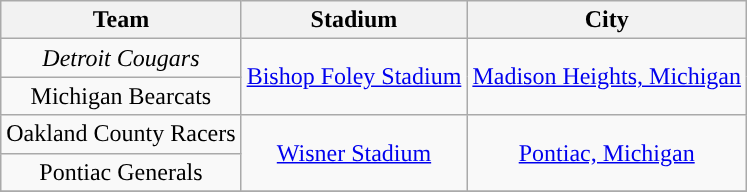<table class="wikitable" style="text-align:center">
<tr>
<th>Team</th>
<th>Stadium</th>
<th>City</th>
</tr>
<tr>
<td><em>Detroit Cougars<strong></td>
<td rowspan="2" style="text-align:center"><a href='#'>Bishop Foley Stadium</a></td>
<td rowspan="2" style="text-align:center"><a href='#'>Madison Heights, Michigan</a></td>
</tr>
<tr>
<td></em>Michigan Bearcats<em></td>
</tr>
<tr>
<td></em>Oakland County Racers<em></td>
<td rowspan="2" style="text-align:center"><a href='#'>Wisner Stadium</a></td>
<td rowspan="2" style="text-align:center"><a href='#'>Pontiac, Michigan</a></td>
</tr>
<tr>
<td></em>Pontiac Generals<em></td>
</tr>
<tr>
</tr>
</table>
